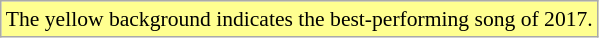<table class="wikitable" style="font-size:90%;">
<tr>
<td style="background-color:#FFFF90">The yellow background indicates the best-performing song of 2017.</td>
</tr>
</table>
